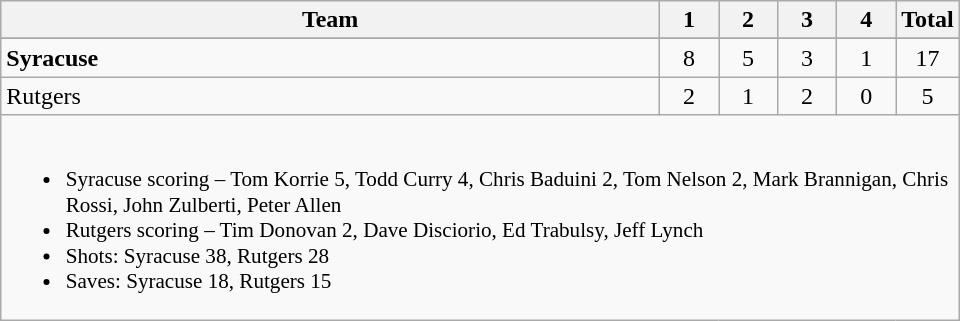<table class="wikitable" style="text-align:center; max-width:40em">
<tr>
<th>Team</th>
<th style="width:2em">1</th>
<th style="width:2em">2</th>
<th style="width:2em">3</th>
<th style="width:2em">4</th>
<th style="width:2em">Total</th>
</tr>
<tr>
</tr>
<tr>
<td style="text-align:left"><strong>Syracuse</strong></td>
<td>8</td>
<td>5</td>
<td>3</td>
<td>1</td>
<td>17</td>
</tr>
<tr>
<td style="text-align:left">Rutgers</td>
<td>2</td>
<td>1</td>
<td>2</td>
<td>0</td>
<td>5</td>
</tr>
<tr>
<td colspan=6 style="text-align:left; font-size:88%;"><br><ul><li>Syracuse scoring – Tom Korrie 5, Todd Curry 4, Chris Baduini 2, Tom Nelson 2, Mark Brannigan, Chris Rossi, John Zulberti, Peter Allen</li><li>Rutgers scoring – Tim Donovan 2, Dave Disciorio, Ed Trabulsy, Jeff Lynch</li><li>Shots: Syracuse 38, Rutgers 28</li><li>Saves: Syracuse 18, Rutgers 15</li></ul></td>
</tr>
</table>
